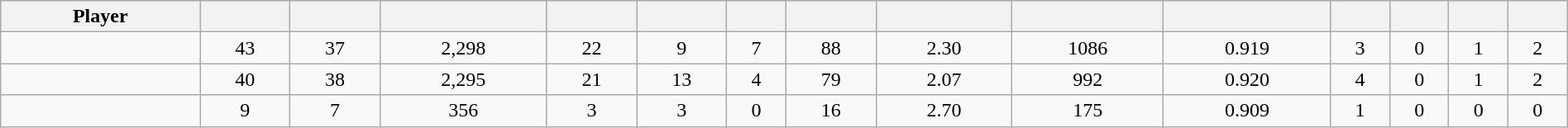<table class="wikitable sortable" style="width:100%; text-align:center;">
<tr style="background:#ddd;">
<th>Player</th>
<th></th>
<th></th>
<th></th>
<th></th>
<th></th>
<th></th>
<th></th>
<th></th>
<th></th>
<th></th>
<th></th>
<th></th>
<th></th>
<th></th>
</tr>
<tr>
<td></td>
<td>43</td>
<td>37</td>
<td>2,298</td>
<td>22</td>
<td>9</td>
<td>7</td>
<td>88</td>
<td>2.30</td>
<td>1086</td>
<td>0.919</td>
<td>3</td>
<td>0</td>
<td>1</td>
<td>2</td>
</tr>
<tr>
<td></td>
<td>40</td>
<td>38</td>
<td>2,295</td>
<td>21</td>
<td>13</td>
<td>4</td>
<td>79</td>
<td>2.07</td>
<td>992</td>
<td>0.920</td>
<td>4</td>
<td>0</td>
<td>1</td>
<td>2</td>
</tr>
<tr>
<td></td>
<td>9</td>
<td>7</td>
<td>356</td>
<td>3</td>
<td>3</td>
<td>0</td>
<td>16</td>
<td>2.70</td>
<td>175</td>
<td>0.909</td>
<td>1</td>
<td>0</td>
<td>0</td>
<td>0</td>
</tr>
</table>
